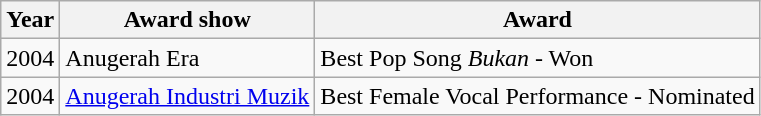<table class="wikitable">
<tr>
<th>Year</th>
<th>Award show</th>
<th>Award</th>
</tr>
<tr>
<td align="left">2004</td>
<td align="left">Anugerah Era</td>
<td align="left">Best Pop Song <em>Bukan</em> - Won</td>
</tr>
<tr>
<td align="left">2004</td>
<td align="left"><a href='#'>Anugerah Industri Muzik</a></td>
<td align="left">Best Female Vocal Performance - Nominated</td>
</tr>
</table>
